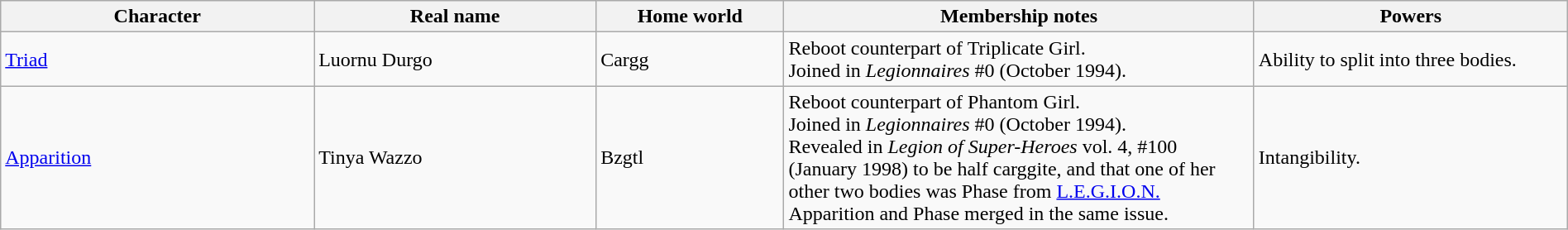<table class="wikitable" width=100%>
<tr>
<th width=20%>Character</th>
<th width=18%>Real name</th>
<th width=12%>Home world</th>
<th width=30%>Membership notes</th>
<th width=20%>Powers</th>
</tr>
<tr>
<td><a href='#'>Triad</a></td>
<td>Luornu Durgo</td>
<td>Cargg</td>
<td>Reboot counterpart of Triplicate Girl.<br>Joined in <em>Legionnaires</em> #0 (October 1994).</td>
<td>Ability to split into three bodies.</td>
</tr>
<tr>
<td><a href='#'>Apparition</a></td>
<td>Tinya Wazzo</td>
<td>Bzgtl</td>
<td>Reboot counterpart of Phantom Girl.<br>Joined in <em>Legionnaires</em> #0 (October 1994).<br>Revealed in <em>Legion of Super-Heroes</em> vol. 4, #100 (January 1998) to be half carggite, and that one of her other two bodies was Phase from <a href='#'>L.E.G.I.O.N.</a> Apparition and Phase merged in the same issue.</td>
<td>Intangibility.</td>
</tr>
</table>
